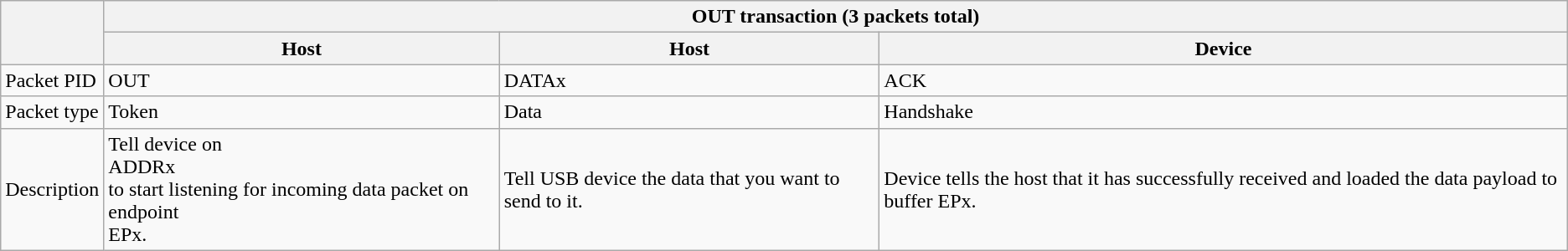<table class="wikitable">
<tr>
<th rowspan=2></th>
<th colspan="3">OUT transaction (3 packets total)</th>
</tr>
<tr>
<th>Host</th>
<th>Host</th>
<th>Device</th>
</tr>
<tr>
<td>Packet PID</td>
<td>OUT</td>
<td>DATAx</td>
<td>ACK</td>
</tr>
<tr>
<td>Packet type</td>
<td>Token</td>
<td>Data</td>
<td>Handshake</td>
</tr>
<tr>
<td>Description</td>
<td>Tell device on<br>ADDRx<br>to start listening for incoming data packet on endpoint<br>EPx.</td>
<td>Tell USB device the data that you want to send to it.</td>
<td>Device tells the host that it has successfully received and loaded the data payload to buffer EPx.</td>
</tr>
</table>
